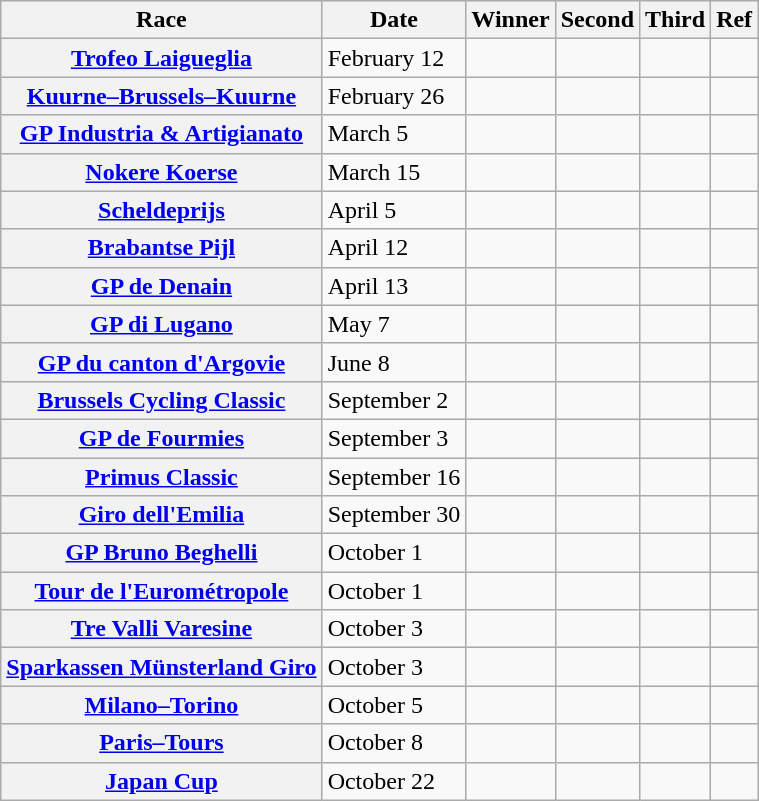<table class="wikitable plainrowheaders">
<tr>
<th>Race</th>
<th>Date</th>
<th>Winner</th>
<th>Second</th>
<th>Third</th>
<th>Ref</th>
</tr>
<tr>
<th scope=row> <a href='#'>Trofeo Laigueglia</a></th>
<td>February 12</td>
<td></td>
<td></td>
<td></td>
<td align=center></td>
</tr>
<tr>
<th scope=row> <a href='#'>Kuurne–Brussels–Kuurne</a></th>
<td>February 26</td>
<td></td>
<td></td>
<td></td>
<td align=center></td>
</tr>
<tr>
<th scope=row> <a href='#'>GP Industria & Artigianato</a></th>
<td>March 5</td>
<td></td>
<td></td>
<td></td>
<td align=center></td>
</tr>
<tr>
<th scope=row> <a href='#'>Nokere Koerse</a></th>
<td>March 15</td>
<td></td>
<td></td>
<td></td>
<td align=center></td>
</tr>
<tr>
<th scope=row> <a href='#'>Scheldeprijs</a></th>
<td>April 5</td>
<td></td>
<td></td>
<td></td>
<td align=center></td>
</tr>
<tr>
<th scope=row> <a href='#'>Brabantse Pijl</a></th>
<td>April 12</td>
<td></td>
<td></td>
<td></td>
<td align=center></td>
</tr>
<tr>
<th scope=row> <a href='#'>GP de Denain</a></th>
<td>April 13</td>
<td></td>
<td></td>
<td></td>
<td align=center></td>
</tr>
<tr>
<th scope=row> <a href='#'>GP di Lugano</a></th>
<td>May 7</td>
<td></td>
<td></td>
<td></td>
<td align=center></td>
</tr>
<tr>
<th scope=row> <a href='#'>GP du canton d'Argovie</a></th>
<td>June 8</td>
<td></td>
<td></td>
<td></td>
<td align=center></td>
</tr>
<tr>
<th scope=row> <a href='#'>Brussels Cycling Classic</a></th>
<td>September 2</td>
<td></td>
<td></td>
<td></td>
<td align=center></td>
</tr>
<tr>
<th scope=row> <a href='#'>GP de Fourmies</a></th>
<td>September 3</td>
<td></td>
<td></td>
<td></td>
<td align=center></td>
</tr>
<tr>
<th scope=row> <a href='#'>Primus Classic</a></th>
<td>September 16</td>
<td></td>
<td></td>
<td></td>
<td align=center></td>
</tr>
<tr>
<th scope=row> <a href='#'>Giro dell'Emilia</a></th>
<td>September 30</td>
<td></td>
<td></td>
<td></td>
<td></td>
</tr>
<tr>
<th scope=row> <a href='#'>GP Bruno Beghelli</a></th>
<td>October 1</td>
<td></td>
<td></td>
<td></td>
<td></td>
</tr>
<tr>
<th scope=row> <a href='#'>Tour de l'Eurométropole</a></th>
<td>October 1</td>
<td></td>
<td></td>
<td></td>
<td></td>
</tr>
<tr>
<th scope=row> <a href='#'>Tre Valli Varesine</a></th>
<td>October 3</td>
<td></td>
<td></td>
<td></td>
<td></td>
</tr>
<tr>
<th scope=row> <a href='#'>Sparkassen Münsterland Giro</a></th>
<td>October 3</td>
<td></td>
<td></td>
<td></td>
<td></td>
</tr>
<tr>
<th scope=row> <a href='#'>Milano–Torino</a></th>
<td>October 5</td>
<td></td>
<td></td>
<td></td>
<td></td>
</tr>
<tr>
<th scope=row> <a href='#'>Paris–Tours</a></th>
<td>October 8</td>
<td></td>
<td></td>
<td></td>
<td></td>
</tr>
<tr>
<th scope=row> <a href='#'>Japan Cup</a></th>
<td>October 22</td>
<td></td>
<td></td>
<td></td>
<td></td>
</tr>
</table>
